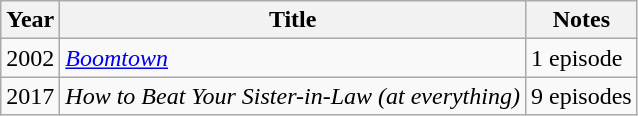<table class="wikitable">
<tr>
<th>Year</th>
<th>Title</th>
<th>Notes</th>
</tr>
<tr>
<td>2002</td>
<td><em><a href='#'>Boomtown</a></em></td>
<td>1 episode</td>
</tr>
<tr>
<td>2017</td>
<td><em>How to Beat Your Sister-in-Law (at everything)</em></td>
<td>9 episodes</td>
</tr>
</table>
